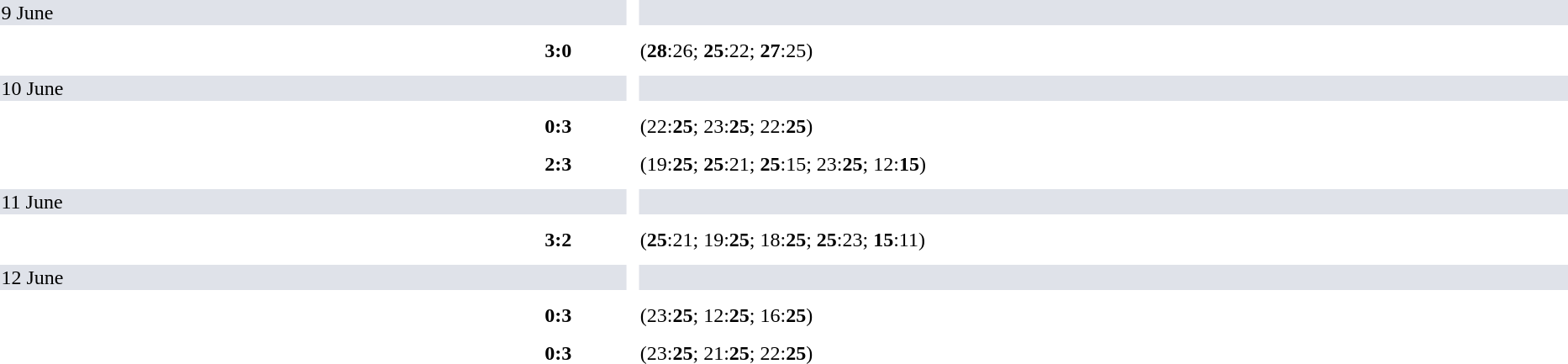<table width=100% cellspacing=10>
<tr>
<th width=20%></th>
<th width=12%></th>
<th></th>
</tr>
<tr bgcolor="#dfe2e9">
<td colspan="4">9 June</td>
<td></td>
</tr>
<tr>
<td></td>
<td align=right><strong></strong></td>
<td align=center><strong>3:0</strong></td>
<td></td>
<td>(<strong>28</strong>:26; <strong>25</strong>:22; <strong>27</strong>:25)</td>
</tr>
<tr bgcolor="#dfe2e9">
<td colspan="4">10 June</td>
<td></td>
</tr>
<tr>
<td></td>
<td align=right></td>
<td align=center><strong>0:3</strong></td>
<td><strong></strong></td>
<td>(22:<strong>25</strong>; 23:<strong>25</strong>; 22:<strong>25</strong>)</td>
</tr>
<tr>
<td></td>
<td align=right></td>
<td align=center><strong>2:3</strong></td>
<td><strong></strong></td>
<td>(19:<strong>25</strong>; <strong>25</strong>:21; <strong>25</strong>:15; 23:<strong>25</strong>; 12:<strong>15</strong>)</td>
</tr>
<tr bgcolor="#dfe2e9">
<td colspan="4">11 June</td>
<td></td>
</tr>
<tr>
<td></td>
<td align=right><strong></strong></td>
<td align=center><strong>3:2</strong></td>
<td></td>
<td>(<strong>25</strong>:21; 19:<strong>25</strong>; 18:<strong>25</strong>; <strong>25</strong>:23; <strong>15</strong>:11)</td>
</tr>
<tr bgcolor="#dfe2e9">
<td colspan="4">12 June</td>
<td></td>
</tr>
<tr>
<td></td>
<td align=right></td>
<td align=center><strong>0:3</strong></td>
<td><strong></strong></td>
<td>(23:<strong>25</strong>; 12:<strong>25</strong>; 16:<strong>25</strong>)</td>
</tr>
<tr>
<td></td>
<td align=right></td>
<td align=center><strong>0:3</strong></td>
<td><strong></strong></td>
<td>(23:<strong>25</strong>; 21:<strong>25</strong>; 22:<strong>25</strong>)</td>
</tr>
</table>
